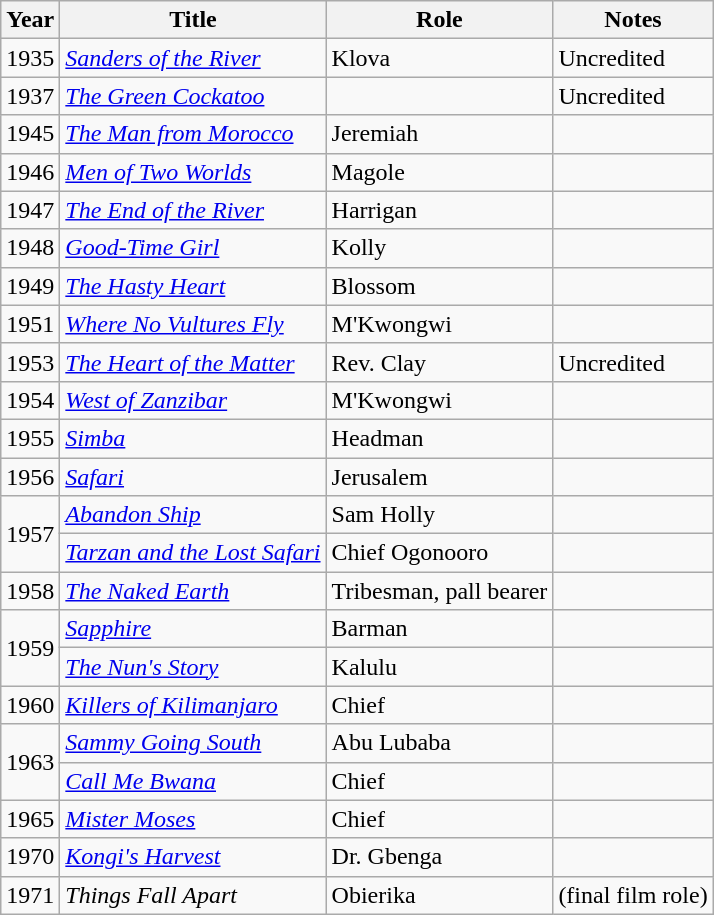<table class="wikitable">
<tr>
<th>Year</th>
<th>Title</th>
<th>Role</th>
<th>Notes</th>
</tr>
<tr>
<td>1935</td>
<td><em><a href='#'>Sanders of the River</a></em></td>
<td>Klova</td>
<td>Uncredited</td>
</tr>
<tr>
<td>1937</td>
<td><em><a href='#'>The Green Cockatoo</a></em></td>
<td></td>
<td>Uncredited</td>
</tr>
<tr>
<td>1945</td>
<td><em><a href='#'>The Man from Morocco</a></em></td>
<td>Jeremiah</td>
<td></td>
</tr>
<tr>
<td>1946</td>
<td><em><a href='#'>Men of Two Worlds</a></em></td>
<td>Magole</td>
<td></td>
</tr>
<tr>
<td>1947</td>
<td><em><a href='#'>The End of the River</a></em></td>
<td>Harrigan</td>
<td></td>
</tr>
<tr>
<td>1948</td>
<td><em><a href='#'>Good-Time Girl</a></em></td>
<td>Kolly</td>
<td></td>
</tr>
<tr>
<td>1949</td>
<td><em><a href='#'>The Hasty Heart</a></em></td>
<td>Blossom</td>
<td></td>
</tr>
<tr>
<td>1951</td>
<td><em><a href='#'>Where No Vultures Fly</a></em></td>
<td>M'Kwongwi</td>
<td></td>
</tr>
<tr>
<td>1953</td>
<td><em><a href='#'>The Heart of the Matter</a></em></td>
<td>Rev. Clay</td>
<td>Uncredited</td>
</tr>
<tr>
<td>1954</td>
<td><em><a href='#'>West of Zanzibar</a></em></td>
<td>M'Kwongwi</td>
<td></td>
</tr>
<tr>
<td>1955</td>
<td><em><a href='#'>Simba</a></em></td>
<td>Headman</td>
<td></td>
</tr>
<tr>
<td>1956</td>
<td><em><a href='#'>Safari</a></em></td>
<td>Jerusalem</td>
<td></td>
</tr>
<tr>
<td rowspan=2>1957</td>
<td><em><a href='#'>Abandon Ship</a></em></td>
<td>Sam Holly</td>
<td></td>
</tr>
<tr>
<td><em><a href='#'>Tarzan and the Lost Safari</a></em></td>
<td>Chief Ogonooro</td>
<td></td>
</tr>
<tr>
<td>1958</td>
<td><em><a href='#'>The Naked Earth</a></em></td>
<td>Tribesman, pall bearer</td>
<td></td>
</tr>
<tr>
<td rowspan=2>1959</td>
<td><em><a href='#'>Sapphire</a></em></td>
<td>Barman</td>
<td></td>
</tr>
<tr>
<td><em><a href='#'>The Nun's Story</a></em></td>
<td>Kalulu</td>
<td></td>
</tr>
<tr>
<td>1960</td>
<td><em><a href='#'>Killers of Kilimanjaro</a></em></td>
<td>Chief</td>
<td></td>
</tr>
<tr>
<td rowspan=2>1963</td>
<td><em><a href='#'>Sammy Going South</a></em></td>
<td>Abu Lubaba</td>
<td></td>
</tr>
<tr>
<td><em><a href='#'>Call Me Bwana</a></em></td>
<td>Chief</td>
<td></td>
</tr>
<tr>
<td>1965</td>
<td><em><a href='#'>Mister Moses</a></em></td>
<td>Chief</td>
<td></td>
</tr>
<tr>
<td>1970</td>
<td><em><a href='#'>Kongi's Harvest</a></em></td>
<td>Dr. Gbenga</td>
<td></td>
</tr>
<tr>
<td>1971</td>
<td><em>Things Fall Apart</em></td>
<td>Obierika</td>
<td>(final film role)</td>
</tr>
</table>
